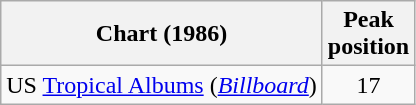<table class="wikitable">
<tr>
<th>Chart (1986)</th>
<th>Peak<br>position</th>
</tr>
<tr>
<td>US <a href='#'>Tropical Albums</a> (<a href='#'><em>Billboard</em></a>)</td>
<td align="center">17</td>
</tr>
</table>
